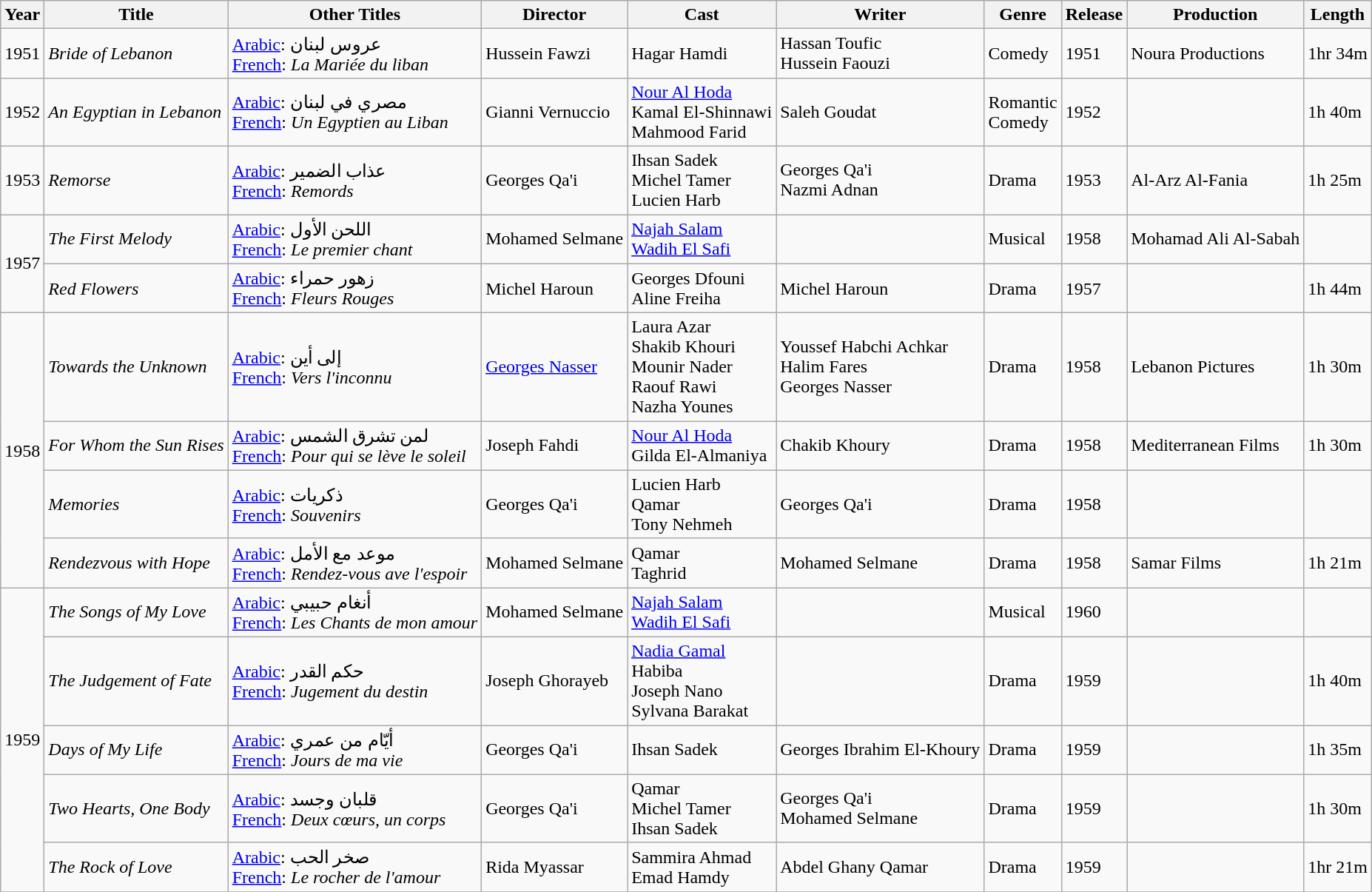<table class="wikitable">
<tr>
<th>Year</th>
<th>Title</th>
<th>Other Titles</th>
<th>Director</th>
<th>Cast</th>
<th>Writer</th>
<th>Genre</th>
<th>Release</th>
<th>Production</th>
<th>Length</th>
</tr>
<tr>
<td>1951</td>
<td><em>Bride of Lebanon</em></td>
<td><a href='#'>Arabic</a>: عروس لبنان<br><a href='#'>French</a>: <em>La Mariée du liban</em></td>
<td>Hussein Fawzi</td>
<td>Hagar Hamdi</td>
<td>Hassan Toufic <br> Hussein Faouzi</td>
<td>Comedy</td>
<td>1951</td>
<td>Noura Productions</td>
<td>1hr 34m</td>
</tr>
<tr>
<td>1952</td>
<td><em>An Egyptian in Lebanon</em></td>
<td><a href='#'>Arabic</a>: مصري في لبنان <br> <a href='#'>French</a>: <em>Un Egyptien au Liban</em></td>
<td>Gianni Vernuccio</td>
<td><a href='#'>Nour Al Hoda</a> <br> Kamal El-Shinnawi <br> Mahmood Farid</td>
<td>Saleh Goudat</td>
<td>Romantic<br>Comedy</td>
<td>1952</td>
<td></td>
<td>1h 40m</td>
</tr>
<tr>
<td>1953</td>
<td><em>Remorse</em></td>
<td><a href='#'>Arabic</a>: عذاب الضمير <br><a href='#'>French</a>: <em>Remords</em></td>
<td>Georges Qa'i</td>
<td>Ihsan Sadek <br> Michel Tamer <br> Lucien Harb</td>
<td>Georges Qa'i <br> Nazmi Adnan</td>
<td>Drama</td>
<td>1953</td>
<td>Al-Arz Al-Fania</td>
<td>1h 25m</td>
</tr>
<tr>
<td rowspan=2>1957</td>
<td><em>The First Melody</em></td>
<td><a href='#'>Arabic</a>: اللحن الأول<br><a href='#'>French</a>: <em>Le premier chant</em></td>
<td>Mohamed Selmane</td>
<td><a href='#'>Najah Salam</a> <br> <a href='#'>Wadih El Safi</a></td>
<td></td>
<td>Musical</td>
<td>1958</td>
<td>Mohamad Ali Al-Sabah</td>
<td></td>
</tr>
<tr>
<td><em>Red Flowers</em></td>
<td><a href='#'>Arabic</a>: زهور حمراء <br><a href='#'>French</a>: <em>Fleurs Rouges</em></td>
<td>Michel Haroun</td>
<td>Georges Dfouni<br>Aline Freiha</td>
<td>Michel Haroun</td>
<td>Drama</td>
<td>1957</td>
<td></td>
<td>1h 44m</td>
</tr>
<tr>
<td rowspan=4>1958</td>
<td><em>Towards the Unknown</em></td>
<td><a href='#'>Arabic</a>: إلى أين<br><a href='#'>French</a>: <em>Vers l'inconnu</em></td>
<td><a href='#'>Georges Nasser</a></td>
<td>Laura Azar<br>Shakib Khouri<br>Mounir Nader<br>Raouf Rawi<br>Nazha Younes</td>
<td>Youssef Habchi Achkar<br>Halim Fares<br>Georges Nasser</td>
<td>Drama</td>
<td>1958</td>
<td>Lebanon Pictures</td>
<td>1h 30m</td>
</tr>
<tr>
<td><em>For Whom the Sun Rises</em></td>
<td><a href='#'>Arabic</a>: لمن تشرق الشمس<br><a href='#'>French</a>: <em>Pour qui se lève le soleil</em></td>
<td>Joseph Fahdi</td>
<td><a href='#'>Nour Al Hoda</a> <br> Gilda El-Almaniya</td>
<td>Chakib Khoury</td>
<td>Drama</td>
<td>1958</td>
<td>Mediterranean Films</td>
<td>1h 30m</td>
</tr>
<tr>
<td><em>Memories</em></td>
<td><a href='#'>Arabic</a>: ذكريات<br><a href='#'>French</a>: <em>Souvenirs</em></td>
<td>Georges Qa'i</td>
<td>Lucien Harb<br>Qamar<br>Tony Nehmeh</td>
<td>Georges Qa'i</td>
<td>Drama</td>
<td>1958</td>
<td></td>
<td></td>
</tr>
<tr>
<td><em>Rendezvous with Hope</em></td>
<td><a href='#'>Arabic</a>: موعد مع الأمل<br><a href='#'>French</a>: <em>Rendez-vous ave l'espoir</em></td>
<td>Mohamed Selmane</td>
<td>Qamar <br> Taghrid</td>
<td>Mohamed Selmane</td>
<td>Drama</td>
<td>1958</td>
<td>Samar Films</td>
<td>1h 21m</td>
</tr>
<tr>
<td rowspan=5>1959</td>
<td><em>The Songs of My Love</em></td>
<td><a href='#'>Arabic</a>: أنغام حبيبي<br><a href='#'>French</a>: <em>Les Chants de mon amour</em></td>
<td>Mohamed Selmane</td>
<td><a href='#'>Najah Salam</a> <br> <a href='#'>Wadih El Safi</a></td>
<td></td>
<td>Musical</td>
<td>1960</td>
<td></td>
<td></td>
</tr>
<tr>
<td><em>The Judgement of Fate</em></td>
<td><a href='#'>Arabic</a>: حكم القدر<br><a href='#'>French</a>: <em>Jugement du destin</em></td>
<td>Joseph Ghorayeb</td>
<td><a href='#'>Nadia Gamal</a> <br>  Habiba  <br> Joseph Nano <br> Sylvana Barakat</td>
<td></td>
<td>Drama</td>
<td>1959</td>
<td></td>
<td>1h 40m</td>
</tr>
<tr>
<td><em>Days of My Life</em></td>
<td><a href='#'>Arabic</a>: أيّام من عمري<br><a href='#'>French</a>: <em>Jours de ma vie</em></td>
<td>Georges Qa'i</td>
<td>Ihsan Sadek</td>
<td>Georges Ibrahim El-Khoury</td>
<td>Drama</td>
<td>1959</td>
<td></td>
<td>1h 35m</td>
</tr>
<tr>
<td><em>Two Hearts, One Body</em></td>
<td><a href='#'>Arabic</a>: قلبان وجسد<br><a href='#'>French</a>: <em>Deux cœurs, un corps</em></td>
<td>Georges Qa'i</td>
<td>Qamar <br> Michel Tamer <br> Ihsan Sadek</td>
<td>Georges Qa'i <br> Mohamed Selmane</td>
<td>Drama</td>
<td>1959</td>
<td></td>
<td>1h 30m</td>
</tr>
<tr>
<td><em>The Rock of Love</em></td>
<td><a href='#'>Arabic</a>: صخر الحب<br><a href='#'>French</a>: <em>Le rocher de l'amour</em></td>
<td>Rida Myassar</td>
<td>Sammira Ahmad <br> Emad Hamdy</td>
<td>Abdel Ghany Qamar</td>
<td>Drama</td>
<td>1959</td>
<td></td>
<td>1hr 21m</td>
</tr>
<tr>
</tr>
</table>
